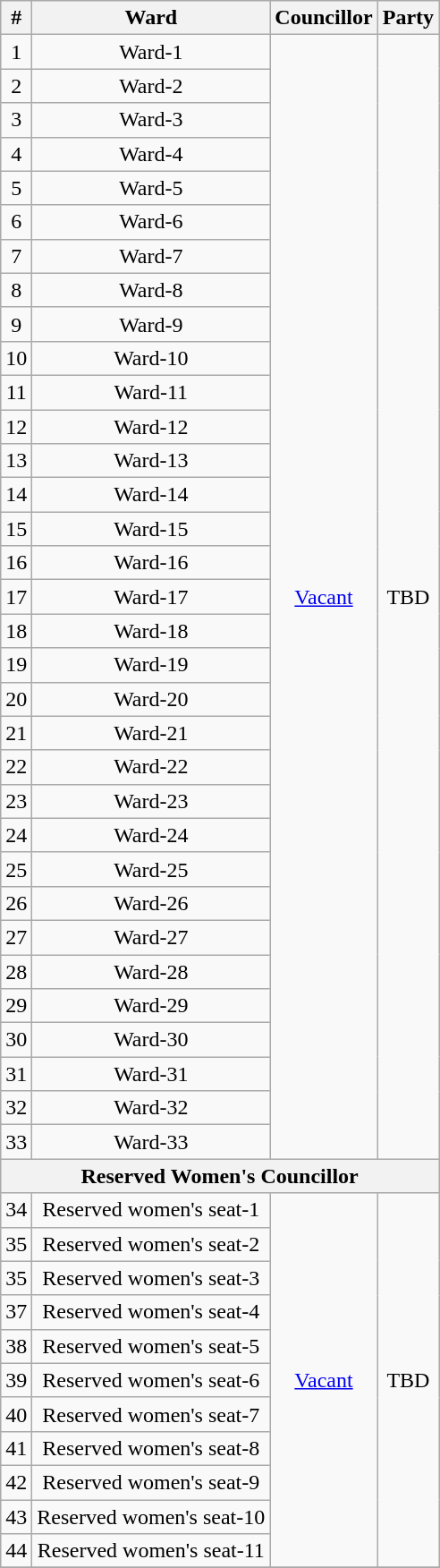<table class="wikitable sortable" style="text-align:center;">
<tr>
<th>#</th>
<th>Ward</th>
<th>Councillor</th>
<th colspan="2">Party</th>
</tr>
<tr>
<td>1</td>
<td>Ward-1</td>
<td rowspan="33"><a href='#'>Vacant</a></td>
<td colspan="2" rowspan="33" bgcolor="">TBD</td>
</tr>
<tr>
<td>2</td>
<td>Ward-2</td>
</tr>
<tr>
<td>3</td>
<td>Ward-3</td>
</tr>
<tr>
<td>4</td>
<td>Ward-4</td>
</tr>
<tr>
<td>5</td>
<td>Ward-5</td>
</tr>
<tr>
<td>6</td>
<td>Ward-6</td>
</tr>
<tr>
<td>7</td>
<td>Ward-7</td>
</tr>
<tr>
<td>8</td>
<td>Ward-8</td>
</tr>
<tr>
<td>9</td>
<td>Ward-9</td>
</tr>
<tr>
<td>10</td>
<td>Ward-10</td>
</tr>
<tr>
<td>11</td>
<td>Ward-11</td>
</tr>
<tr>
<td>12</td>
<td>Ward-12</td>
</tr>
<tr>
<td>13</td>
<td>Ward-13</td>
</tr>
<tr>
<td>14</td>
<td>Ward-14</td>
</tr>
<tr>
<td>15</td>
<td>Ward-15</td>
</tr>
<tr>
<td>16</td>
<td>Ward-16</td>
</tr>
<tr>
<td>17</td>
<td>Ward-17</td>
</tr>
<tr>
<td>18</td>
<td>Ward-18</td>
</tr>
<tr>
<td>19</td>
<td>Ward-19</td>
</tr>
<tr>
<td>20</td>
<td>Ward-20</td>
</tr>
<tr>
<td>21</td>
<td>Ward-21</td>
</tr>
<tr>
<td>22</td>
<td>Ward-22</td>
</tr>
<tr>
<td>23</td>
<td>Ward-23</td>
</tr>
<tr>
<td>24</td>
<td>Ward-24</td>
</tr>
<tr>
<td>25</td>
<td>Ward-25</td>
</tr>
<tr>
<td>26</td>
<td>Ward-26</td>
</tr>
<tr>
<td>27</td>
<td>Ward-27</td>
</tr>
<tr>
<td>28</td>
<td>Ward-28</td>
</tr>
<tr>
<td>29</td>
<td>Ward-29</td>
</tr>
<tr>
<td>30</td>
<td>Ward-30</td>
</tr>
<tr>
<td>31</td>
<td>Ward-31</td>
</tr>
<tr>
<td>32</td>
<td>Ward-32</td>
</tr>
<tr>
<td>33</td>
<td>Ward-33</td>
</tr>
<tr>
<th colspan="5"><strong>Reserved Women's Councillor</strong></th>
</tr>
<tr>
<td>34</td>
<td>Reserved women's seat-1</td>
<td rowspan="11"><a href='#'>Vacant</a></td>
<td colspan="2" rowspan="11" bgcolor="">TBD</td>
</tr>
<tr>
<td>35</td>
<td>Reserved women's seat-2</td>
</tr>
<tr>
<td>35</td>
<td>Reserved women's seat-3</td>
</tr>
<tr>
<td>37</td>
<td>Reserved women's seat-4</td>
</tr>
<tr>
<td>38</td>
<td>Reserved women's seat-5</td>
</tr>
<tr>
<td>39</td>
<td>Reserved women's seat-6</td>
</tr>
<tr>
<td>40</td>
<td>Reserved women's seat-7</td>
</tr>
<tr>
<td>41</td>
<td>Reserved women's seat-8</td>
</tr>
<tr>
<td>42</td>
<td>Reserved women's seat-9</td>
</tr>
<tr>
<td>43</td>
<td>Reserved women's seat-10</td>
</tr>
<tr>
<td>44</td>
<td>Reserved women's seat-11</td>
</tr>
<tr>
</tr>
</table>
